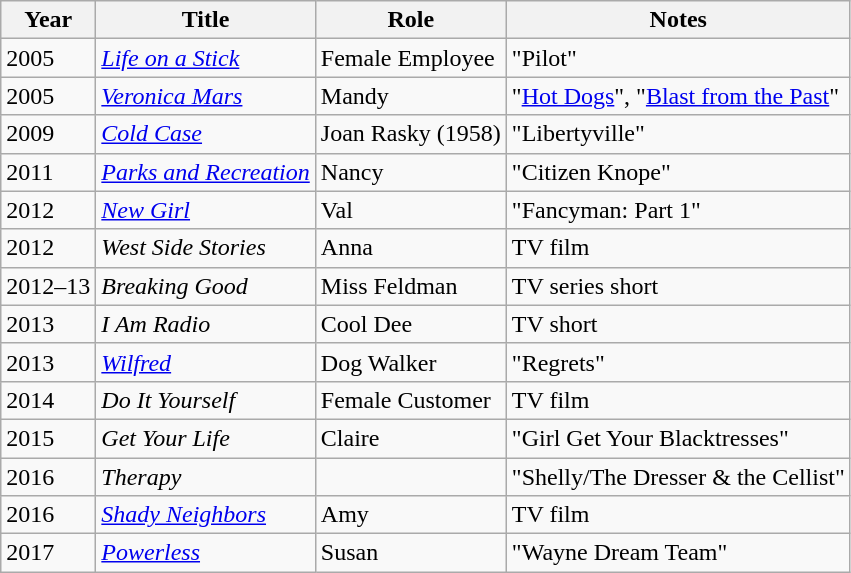<table class="wikitable sortable">
<tr>
<th>Year</th>
<th>Title</th>
<th>Role</th>
<th class="unsortable">Notes</th>
</tr>
<tr>
<td>2005</td>
<td><em><a href='#'>Life on a Stick</a></em></td>
<td>Female Employee</td>
<td>"Pilot"</td>
</tr>
<tr>
<td>2005</td>
<td><em><a href='#'>Veronica Mars</a></em></td>
<td>Mandy</td>
<td>"<a href='#'>Hot Dogs</a>", "<a href='#'>Blast from the Past</a>"</td>
</tr>
<tr>
<td>2009</td>
<td><em><a href='#'>Cold Case</a></em></td>
<td>Joan Rasky (1958)</td>
<td>"Libertyville"</td>
</tr>
<tr>
<td>2011</td>
<td><em><a href='#'>Parks and Recreation</a></em></td>
<td>Nancy</td>
<td>"Citizen Knope"</td>
</tr>
<tr>
<td>2012</td>
<td><em><a href='#'>New Girl</a></em></td>
<td>Val</td>
<td>"Fancyman: Part 1"</td>
</tr>
<tr>
<td>2012</td>
<td><em>West Side Stories</em></td>
<td>Anna</td>
<td>TV film</td>
</tr>
<tr>
<td>2012–13</td>
<td><em>Breaking Good</em></td>
<td>Miss Feldman</td>
<td>TV series short</td>
</tr>
<tr>
<td>2013</td>
<td><em>I Am Radio</em></td>
<td>Cool Dee</td>
<td>TV short</td>
</tr>
<tr>
<td>2013</td>
<td><em><a href='#'>Wilfred</a></em></td>
<td>Dog Walker</td>
<td>"Regrets"</td>
</tr>
<tr>
<td>2014</td>
<td><em>Do It Yourself</em></td>
<td>Female Customer</td>
<td>TV film</td>
</tr>
<tr>
<td>2015</td>
<td><em>Get Your Life</em></td>
<td>Claire</td>
<td>"Girl Get Your Blacktresses"</td>
</tr>
<tr>
<td>2016</td>
<td><em>Therapy</em></td>
<td></td>
<td>"Shelly/The Dresser & the Cellist"</td>
</tr>
<tr>
<td>2016</td>
<td><em><a href='#'>Shady Neighbors</a></em></td>
<td>Amy</td>
<td>TV film</td>
</tr>
<tr>
<td>2017</td>
<td><em><a href='#'>Powerless</a></em></td>
<td>Susan</td>
<td>"Wayne Dream Team"</td>
</tr>
</table>
